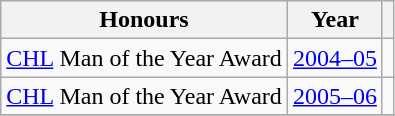<table class="wikitable">
<tr>
<th>Honours</th>
<th>Year</th>
<th></th>
</tr>
<tr>
<td><a href='#'>CHL</a> Man of the Year Award</td>
<td><a href='#'>2004–05</a></td>
<td></td>
</tr>
<tr>
<td><a href='#'>CHL</a> Man of the Year Award</td>
<td><a href='#'>2005–06</a></td>
<td></td>
</tr>
<tr>
</tr>
</table>
